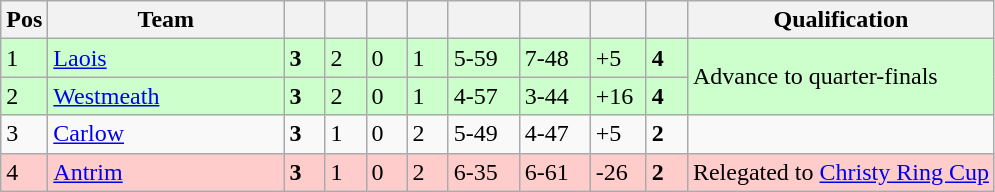<table class="wikitable" style="text-align: centre;">
<tr>
<th width=20>Pos</th>
<th width=150>Team</th>
<th width=20></th>
<th width=20></th>
<th width=20></th>
<th width=20></th>
<th width=40></th>
<th width=40></th>
<th width=30></th>
<th width=20></th>
<th>Qualification</th>
</tr>
<tr style="background:#ccffcc">
<td>1</td>
<td align=left> <a href='#'>Laois</a></td>
<td><strong>3</strong></td>
<td>2</td>
<td>0</td>
<td>1</td>
<td>5-59</td>
<td>7-48</td>
<td>+5</td>
<td><strong>4</strong></td>
<td rowspan="2">Advance to quarter-finals</td>
</tr>
<tr style="background:#ccffcc">
<td>2</td>
<td align=left> <a href='#'>Westmeath</a></td>
<td><strong>3</strong></td>
<td>2</td>
<td>0</td>
<td>1</td>
<td>4-57</td>
<td>3-44</td>
<td>+16</td>
<td><strong>4</strong></td>
</tr>
<tr>
<td>3</td>
<td align=left> <a href='#'>Carlow</a></td>
<td><strong>3</strong></td>
<td>1</td>
<td>0</td>
<td>2</td>
<td>5-49</td>
<td>4-47</td>
<td>+5</td>
<td><strong>2</strong></td>
<td></td>
</tr>
<tr style="background:#ffcccc">
<td>4</td>
<td align=left> <a href='#'>Antrim</a></td>
<td><strong>3</strong></td>
<td>1</td>
<td>0</td>
<td>2</td>
<td>6-35</td>
<td>6-61</td>
<td>-26</td>
<td><strong>2</strong></td>
<td>Relegated to <a href='#'>Christy Ring Cup</a></td>
</tr>
</table>
